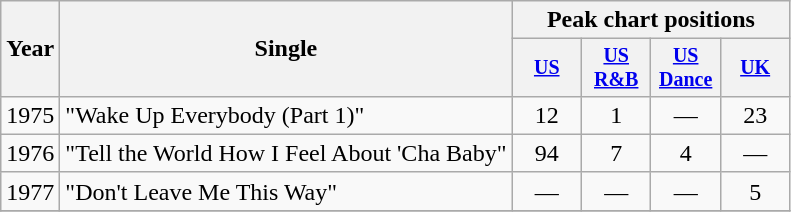<table class="wikitable" style="text-align:center;">
<tr>
<th rowspan="2">Year</th>
<th rowspan="2">Single</th>
<th colspan="4">Peak chart positions</th>
</tr>
<tr style="font-size:smaller;">
<th width="40"><a href='#'>US</a><br></th>
<th width="40"><a href='#'>US<br>R&B</a><br></th>
<th width="40"><a href='#'>US<br>Dance</a><br></th>
<th width="40"><a href='#'>UK</a><br></th>
</tr>
<tr>
<td rowspan="1">1975</td>
<td align="left">"Wake Up Everybody (Part 1)"</td>
<td>12</td>
<td>1</td>
<td>—</td>
<td>23</td>
</tr>
<tr>
<td rowspan="1">1976</td>
<td align="left">"Tell the World How I Feel About 'Cha Baby"</td>
<td>94</td>
<td>7</td>
<td>4</td>
<td>—</td>
</tr>
<tr>
<td rowspan="1">1977</td>
<td align="left">"Don't Leave Me This Way"</td>
<td>—</td>
<td>—</td>
<td>—</td>
<td>5</td>
</tr>
<tr>
</tr>
</table>
